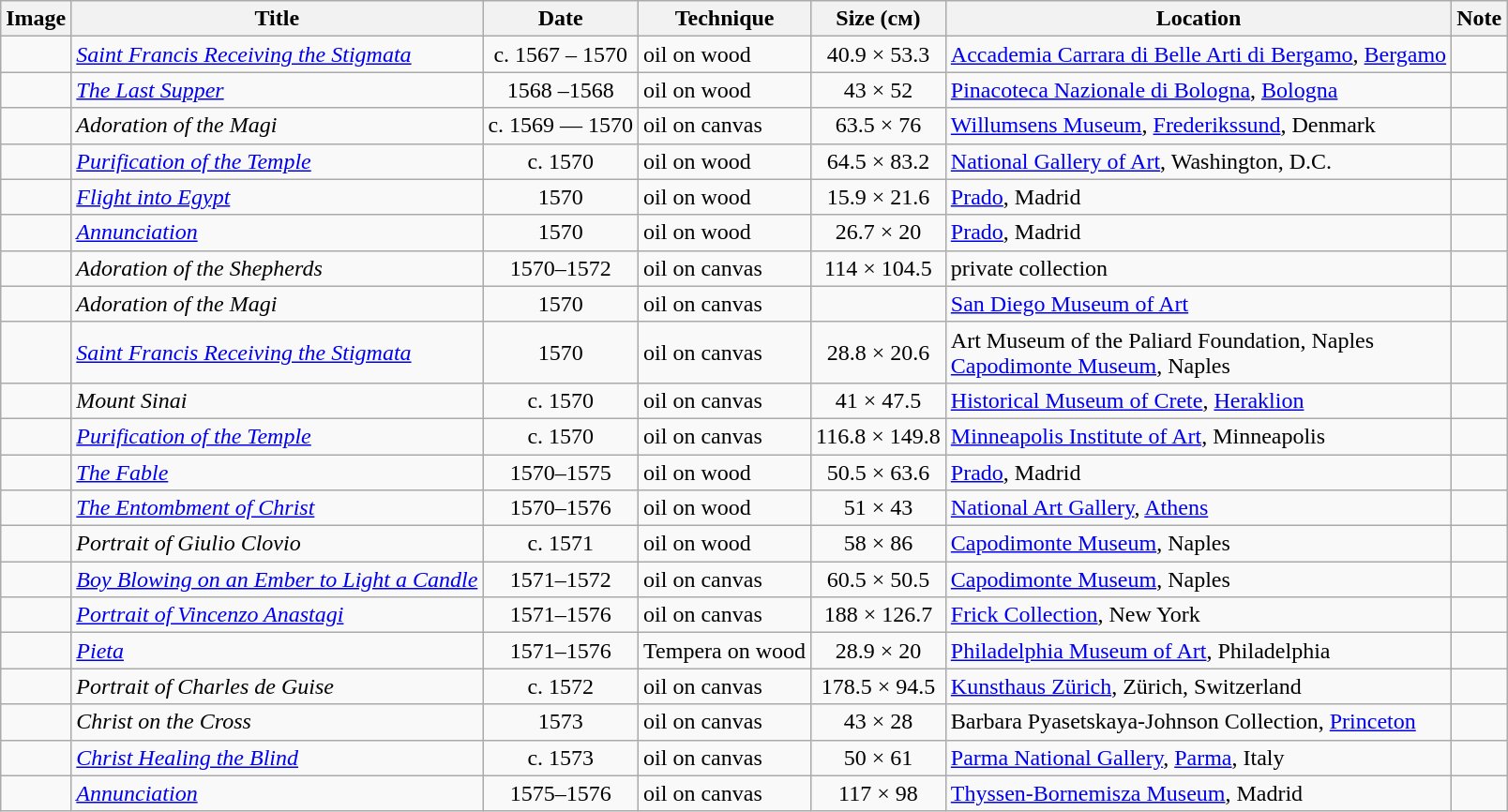<table class="wikitable sortable">
<tr>
<th class="unsortable">Image</th>
<th>Title</th>
<th>Date</th>
<th>Technique</th>
<th>Size (см)</th>
<th>Location</th>
<th class="unsortable">Note</th>
</tr>
<tr>
<td align="center"></td>
<td><em><a href='#'>Saint Francis Receiving the Stigmata</a></em></td>
<td align="center">c. 1567 – 1570</td>
<td>oil on wood</td>
<td align="center">40.9 × 53.3</td>
<td><a href='#'>Accademia Carrara di Belle Arti di Bergamo</a>, <a href='#'>Bergamo</a></td>
<td></td>
</tr>
<tr>
<td align="center"></td>
<td><em><a href='#'>The Last Supper</a></em></td>
<td align="center">1568 –1568</td>
<td>oil on wood</td>
<td align="center">43 × 52</td>
<td><a href='#'>Pinacoteca Nazionale di Bologna</a>, <a href='#'>Bologna</a></td>
<td></td>
</tr>
<tr>
<td align="center"></td>
<td><em>Adoration of the Magi</em></td>
<td align="center">c. 1569 — 1570</td>
<td>oil on canvas</td>
<td align="center">63.5 × 76</td>
<td><a href='#'>Willumsens Museum</a>, <a href='#'>Frederikssund</a>, Denmark</td>
<td></td>
</tr>
<tr>
<td align="center"></td>
<td><em><a href='#'>Purification of the Temple</a></em></td>
<td align="center">c. 1570</td>
<td>oil on wood</td>
<td align="center">64.5 × 83.2</td>
<td><a href='#'>National Gallery of Art</a>, Washington, D.C.</td>
<td></td>
</tr>
<tr>
<td align="center"></td>
<td><em><a href='#'>Flight into Egypt</a></em></td>
<td align="center">1570</td>
<td>oil on wood</td>
<td align="center">15.9 × 21.6</td>
<td><a href='#'>Prado</a>, Madrid</td>
<td></td>
</tr>
<tr>
<td align="center"></td>
<td><em><a href='#'>Annunciation</a></em></td>
<td align="center">1570</td>
<td>oil on wood</td>
<td align="center">26.7 × 20</td>
<td><a href='#'>Prado</a>, Madrid</td>
<td></td>
</tr>
<tr>
<td align="center"></td>
<td><em>Adoration of the Shepherds</em></td>
<td align="center">1570–1572</td>
<td>oil on canvas</td>
<td align="center">114 × 104.5</td>
<td>private collection</td>
<td></td>
</tr>
<tr>
<td align="center"></td>
<td><em>Adoration of the Magi</em></td>
<td align="center">1570</td>
<td>oil on canvas</td>
<td align="center"></td>
<td><a href='#'>San Diego Museum of Art</a></td>
<td></td>
</tr>
<tr>
<td align="center"></td>
<td><em><a href='#'>Saint Francis Receiving the Stigmata</a></em></td>
<td align="center">1570</td>
<td>oil on canvas</td>
<td align="center">28.8 × 20.6</td>
<td>Art Museum of the Paliard Foundation, Naples <br> <a href='#'>Capodimonte Museum</a>, Naples</td>
<td></td>
</tr>
<tr>
<td align="center"></td>
<td><em>Mount Sinai</em></td>
<td align="center">c. 1570</td>
<td>oil on canvas</td>
<td align="center">41 × 47.5</td>
<td><a href='#'>Historical Museum of Crete</a>, <a href='#'>Heraklion</a></td>
<td></td>
</tr>
<tr>
<td align="center"></td>
<td><em><a href='#'>Purification of the Temple</a></em></td>
<td align="center">c. 1570</td>
<td>oil on canvas</td>
<td align="center">116.8 × 149.8</td>
<td><a href='#'>Minneapolis Institute of Art</a>, Minneapolis</td>
<td></td>
</tr>
<tr>
<td align="center"></td>
<td><em><a href='#'>The Fable</a></em></td>
<td align="center">1570–1575</td>
<td>oil on wood</td>
<td align="center">50.5 × 63.6</td>
<td><a href='#'>Prado</a>, Madrid</td>
<td></td>
</tr>
<tr>
<td align="center"></td>
<td><em><a href='#'>The Entombment of Christ</a></em></td>
<td align="center">1570–1576</td>
<td>oil on wood</td>
<td align="center">51 × 43</td>
<td><a href='#'>National Art Gallery</a>, <a href='#'>Athens</a></td>
<td></td>
</tr>
<tr>
<td align="center"></td>
<td><em>Portrait of Giulio Clovio</em></td>
<td align="center">c. 1571</td>
<td>oil on wood</td>
<td align="center">58 × 86</td>
<td><a href='#'>Capodimonte Museum</a>, Naples</td>
<td></td>
</tr>
<tr>
<td align="center"></td>
<td><em><a href='#'>Boy Blowing on an Ember to Light a Candle</a></em></td>
<td align="center">1571–1572</td>
<td>oil on canvas</td>
<td align="center">60.5 × 50.5</td>
<td><a href='#'>Capodimonte Museum</a>, Naples</td>
<td></td>
</tr>
<tr>
<td align="center"></td>
<td><em><a href='#'>Portrait of Vincenzo Anastagi</a></em></td>
<td align="center">1571–1576</td>
<td>oil on canvas</td>
<td align="center">188 × 126.7</td>
<td><a href='#'>Frick Collection</a>, New York</td>
<td></td>
</tr>
<tr>
<td align="center"></td>
<td><em><a href='#'>Pieta</a></em></td>
<td align="center">1571–1576</td>
<td>Tempera on wood</td>
<td align="center">28.9 × 20</td>
<td><a href='#'>Philadelphia Museum of Art</a>, Philadelphia</td>
<td></td>
</tr>
<tr>
<td align="center"></td>
<td><em>Portrait of Charles de Guise</em></td>
<td align="center">c. 1572</td>
<td>oil on canvas</td>
<td align="center">178.5 × 94.5</td>
<td><a href='#'>Kunsthaus Zürich</a>, Zürich, Switzerland</td>
<td></td>
</tr>
<tr>
<td align="center"></td>
<td><em>Christ on the Cross</em></td>
<td align="center">1573</td>
<td>oil on canvas</td>
<td align="center">43 × 28</td>
<td>Barbara Pyasetskaya-Johnson Collection, <a href='#'>Princeton</a></td>
<td></td>
</tr>
<tr>
<td align="center"></td>
<td><em><a href='#'>Christ Healing the Blind</a></em></td>
<td align="center">c. 1573</td>
<td>oil on canvas</td>
<td align="center">50 × 61</td>
<td><a href='#'>Parma National Gallery</a>, <a href='#'>Parma</a>, Italy</td>
<td></td>
</tr>
<tr>
<td align="center"></td>
<td><em><a href='#'>Annunciation</a></em></td>
<td align="center">1575–1576</td>
<td>oil on canvas</td>
<td align="center">117 × 98</td>
<td><a href='#'>Thyssen-Bornemisza Museum</a>, Madrid</td>
<td></td>
</tr>
</table>
